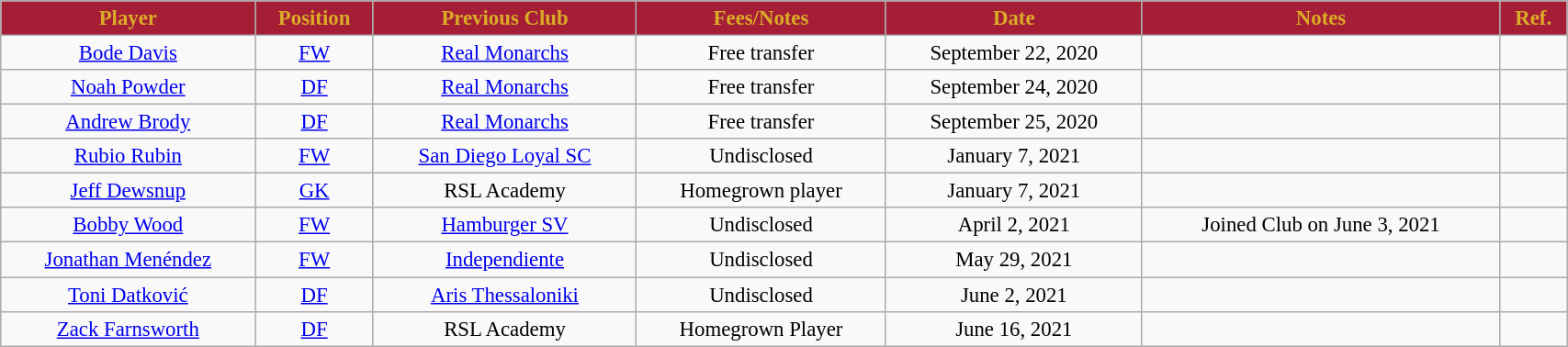<table class="wikitable sortable" style="width:90%; text-align:center; font-size:95%;">
<tr>
<th style="background:#A51E36; color:#DAAC27; text-align:center;"><strong>Player </strong></th>
<th style="background:#A51E36; color:#DAAC27; text-align:center;"><strong>Position </strong></th>
<th style="background:#A51E36; color:#DAAC27; text-align:center;"><strong>Previous Club</strong></th>
<th style="background:#A51E36; color:#DAAC27; text-align:center;"><strong>Fees/Notes </strong></th>
<th style="background:#A51E36; color:#DAAC27; text-align:center;"><strong>Date</strong></th>
<th style="background:#A51E36; color:#DAAC27; text-align:center;"><strong>Notes</strong></th>
<th style="background:#A51E36; color:#DAAC27; text-align:center;"><strong>Ref.</strong></th>
</tr>
<tr>
<td> <a href='#'>Bode Davis</a></td>
<td style="text-align:center;"><a href='#'>FW</a></td>
<td> <a href='#'>Real Monarchs</a></td>
<td>Free transfer</td>
<td>September 22, 2020</td>
<td></td>
<td></td>
</tr>
<tr>
<td> <a href='#'>Noah Powder</a></td>
<td style="text-align:center;"><a href='#'>DF</a></td>
<td> <a href='#'>Real Monarchs</a></td>
<td>Free transfer</td>
<td>September 24, 2020</td>
<td></td>
<td></td>
</tr>
<tr>
<td> <a href='#'>Andrew Brody</a></td>
<td style="text-align:center;"><a href='#'>DF</a></td>
<td> <a href='#'>Real Monarchs</a></td>
<td>Free transfer</td>
<td>September 25, 2020</td>
<td></td>
<td></td>
</tr>
<tr>
<td> <a href='#'>Rubio Rubin</a></td>
<td style="text-align:center;"><a href='#'>FW</a></td>
<td> <a href='#'>San Diego Loyal SC</a></td>
<td>Undisclosed</td>
<td>January 7, 2021</td>
<td></td>
<td></td>
</tr>
<tr>
<td> <a href='#'>Jeff Dewsnup</a></td>
<td style="text-align:center;"><a href='#'>GK</a></td>
<td> RSL Academy</td>
<td>Homegrown player</td>
<td>January 7, 2021</td>
<td></td>
<td></td>
</tr>
<tr>
<td> <a href='#'>Bobby Wood</a></td>
<td style="text-align:center;"><a href='#'>FW</a></td>
<td> <a href='#'>Hamburger SV</a></td>
<td>Undisclosed</td>
<td>April 2, 2021</td>
<td>Joined Club on June 3, 2021</td>
<td></td>
</tr>
<tr>
<td> <a href='#'>Jonathan Menéndez</a></td>
<td style="text-align:center;"><a href='#'>FW</a></td>
<td> <a href='#'>Independiente</a></td>
<td>Undisclosed</td>
<td>May 29, 2021</td>
<td></td>
<td></td>
</tr>
<tr>
<td> <a href='#'>Toni Datković</a></td>
<td style="text-align:center;"><a href='#'>DF</a></td>
<td> <a href='#'>Aris Thessaloniki</a></td>
<td>Undisclosed</td>
<td>June 2, 2021</td>
<td></td>
<td></td>
</tr>
<tr>
<td> <a href='#'>Zack Farnsworth</a></td>
<td style="text-align:center;"><a href='#'>DF</a></td>
<td> RSL Academy</td>
<td>Homegrown Player</td>
<td>June 16, 2021</td>
<td></td>
<td></td>
</tr>
</table>
